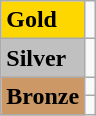<table class="wikitable">
<tr>
<td bgcolor="gold"><strong>Gold</strong></td>
<td></td>
</tr>
<tr>
<td bgcolor="silver"><strong>Silver</strong></td>
<td></td>
</tr>
<tr>
<td rowspan="2" bgcolor="#cc9966"><strong>Bronze</strong></td>
<td></td>
</tr>
<tr>
<td></td>
</tr>
</table>
